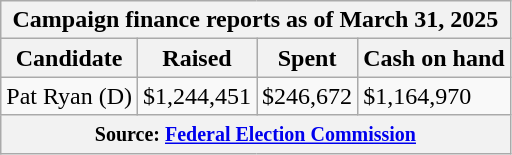<table class="wikitable sortable">
<tr>
<th colspan=4>Campaign finance reports as of March 31, 2025</th>
</tr>
<tr style="text-align:center;">
<th>Candidate</th>
<th>Raised</th>
<th>Spent</th>
<th>Cash on hand</th>
</tr>
<tr>
<td>Pat Ryan (D)</td>
<td>$1,244,451</td>
<td>$246,672</td>
<td>$1,164,970</td>
</tr>
<tr>
<th colspan="4"><small>Source: <a href='#'>Federal Election Commission</a></small></th>
</tr>
</table>
